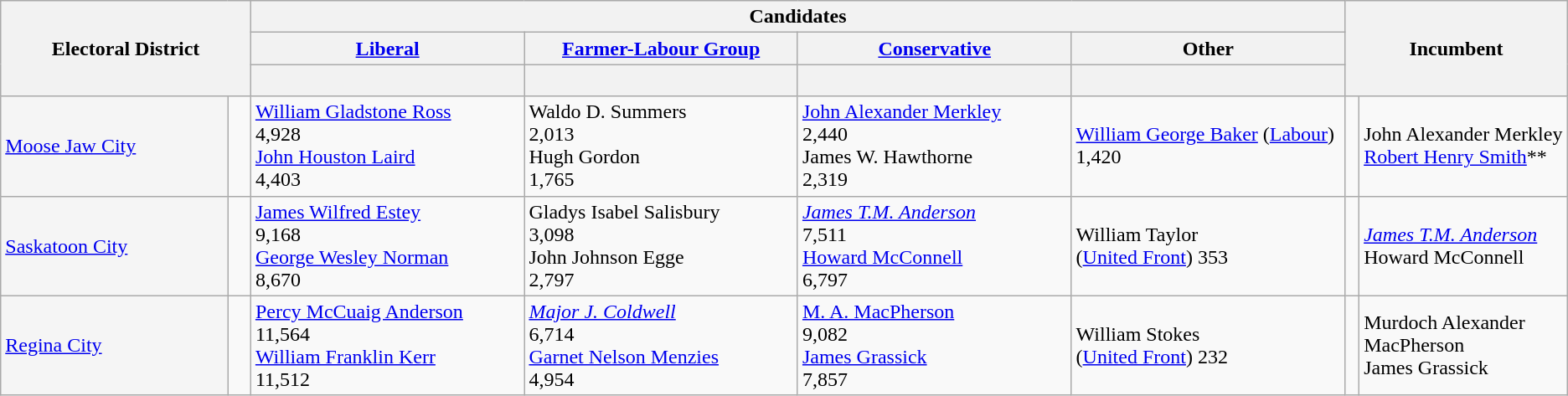<table class="wikitable">
<tr>
<th width=16% rowspan=3 colspan=2>Electoral District</th>
<th colspan=4>Candidates</th>
<th width=14% rowspan=3 colspan=2>Incumbent</th>
</tr>
<tr>
<th width=17.5%><a href='#'>Liberal</a></th>
<th width=17.5%><a href='#'>Farmer-Labour Group</a></th>
<th width=17.5%><a href='#'>Conservative</a></th>
<th width=17.5%>Other</th>
</tr>
<tr>
<th width=17.5% > </th>
<th width=17.5% > </th>
<th width=17.5% > </th>
<th width=17.5% > </th>
</tr>
<tr>
<td bgcolor=whitesmoke><a href='#'>Moose Jaw City</a></td>
<td> </td>
<td><a href='#'>William Gladstone Ross</a><br>4,928<br><a href='#'>John Houston Laird</a><br>4,403</td>
<td>Waldo D. Summers<br>2,013<br>Hugh Gordon<br>1,765</td>
<td><a href='#'>John Alexander Merkley</a><br>2,440<br>James W. Hawthorne<br>2,319</td>
<td><a href='#'>William George Baker</a> (<a href='#'>Labour</a>) 1,420</td>
<td> </td>
<td>John Alexander Merkley<br><a href='#'>Robert Henry Smith</a>**</td>
</tr>
<tr>
<td bgcolor=whitesmoke><a href='#'>Saskatoon City</a></td>
<td> </td>
<td><a href='#'>James Wilfred Estey</a><br>9,168<br><a href='#'>George Wesley Norman</a><br>8,670</td>
<td>Gladys Isabel Salisbury<br>3,098<br>John Johnson Egge<br>2,797</td>
<td><em><a href='#'>James T.M. Anderson</a></em><br>7,511<br><a href='#'>Howard McConnell</a><br>6,797</td>
<td>William Taylor<br>(<a href='#'>United Front</a>) 353</td>
<td> </td>
<td><em><a href='#'>James T.M. Anderson</a></em><br>Howard McConnell</td>
</tr>
<tr>
<td bgcolor=whitesmoke><a href='#'>Regina City</a></td>
<td> </td>
<td><a href='#'>Percy McCuaig Anderson</a><br>11,564<br><a href='#'>William Franklin Kerr</a><br>11,512</td>
<td><em><a href='#'>Major J. Coldwell</a></em><br>6,714<br><a href='#'>Garnet Nelson Menzies</a><br>4,954</td>
<td><a href='#'>M. A. MacPherson</a><br>9,082<br><a href='#'>James Grassick</a><br>7,857</td>
<td>William Stokes<br>(<a href='#'>United Front</a>) 232</td>
<td> </td>
<td>Murdoch Alexander MacPherson<br>James Grassick</td>
</tr>
</table>
